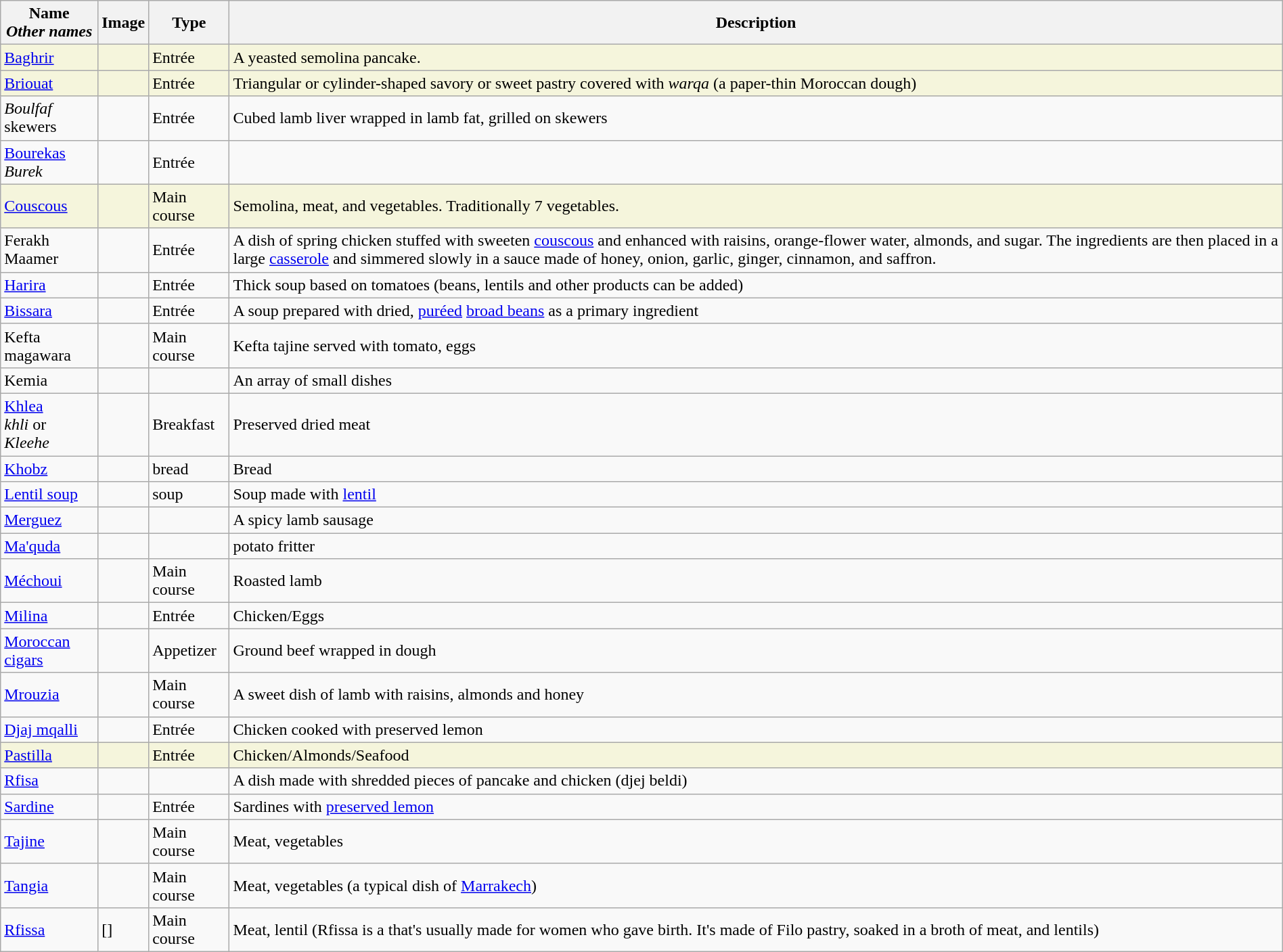<table class="wikitable sortable" border="1" width="100%">
<tr>
<th>Name<br><em>Other names</em></th>
<th>Image</th>
<th>Type</th>
<th>Description</th>
</tr>
<tr style="background:#F5F5DC;">
<td><a href='#'>Baghrir</a></td>
<td></td>
<td>Entrée</td>
<td>A yeasted semolina pancake.</td>
</tr>
<tr style="background:#F5F5DC;">
<td><a href='#'>Briouat</a></td>
<td></td>
<td>Entrée</td>
<td>Triangular or cylinder-shaped savory or sweet pastry covered with <em>warqa</em> (a paper-thin Moroccan dough)</td>
</tr>
<tr>
<td><em>Boulfaf</em> skewers</td>
<td></td>
<td>Entrée</td>
<td>Cubed lamb liver wrapped in lamb fat, grilled on skewers </td>
</tr>
<tr>
<td><a href='#'>Bourekas</a><br><em>Burek</em></td>
<td></td>
<td>Entrée</td>
<td></td>
</tr>
<tr style="background:#F5F5DC;">
<td><a href='#'>Couscous</a></td>
<td></td>
<td>Main course</td>
<td>Semolina, meat, and vegetables. Traditionally 7 vegetables.</td>
</tr>
<tr>
<td>Ferakh Maamer</td>
<td></td>
<td>Entrée</td>
<td>A dish of spring chicken stuffed with sweeten <a href='#'>couscous</a> and enhanced with raisins, orange-flower water, almonds, and sugar. The ingredients are then placed in a large <a href='#'>casserole</a> and simmered slowly in a sauce made of honey, onion, garlic, ginger, cinnamon, and saffron.</td>
</tr>
<tr>
<td><a href='#'>Harira</a></td>
<td></td>
<td>Entrée</td>
<td>Thick soup based on tomatoes (beans, lentils and other products can be added)</td>
</tr>
<tr>
<td><a href='#'>Bissara</a></td>
<td></td>
<td>Entrée</td>
<td>A soup prepared with dried, <a href='#'>puréed</a> <a href='#'>broad beans</a> as a primary ingredient</td>
</tr>
<tr>
<td>Kefta magawara</td>
<td></td>
<td>Main course</td>
<td>Kefta tajine served with tomato, eggs</td>
</tr>
<tr>
<td>Kemia</td>
<td></td>
<td></td>
<td>An array of small dishes</td>
</tr>
<tr>
<td><a href='#'>Khlea</a><br><em>khli</em> or <em>Kleehe</em></td>
<td></td>
<td>Breakfast</td>
<td>Preserved dried meat</td>
</tr>
<tr>
<td><a href='#'>Khobz</a></td>
<td></td>
<td>bread</td>
<td>Bread</td>
</tr>
<tr>
<td><a href='#'>Lentil soup</a></td>
<td></td>
<td>soup</td>
<td>Soup made with <a href='#'>lentil</a></td>
</tr>
<tr>
<td><a href='#'>Merguez</a></td>
<td></td>
<td></td>
<td>A spicy lamb sausage</td>
</tr>
<tr>
<td><a href='#'>Ma'quda</a></td>
<td></td>
<td></td>
<td>potato fritter</td>
</tr>
<tr>
<td><a href='#'>Méchoui</a></td>
<td></td>
<td>Main course</td>
<td>Roasted lamb</td>
</tr>
<tr>
<td><a href='#'>Milina</a></td>
<td></td>
<td>Entrée</td>
<td>Chicken/Eggs</td>
</tr>
<tr>
<td><a href='#'>Moroccan cigars</a></td>
<td></td>
<td>Appetizer</td>
<td>Ground beef wrapped in dough</td>
</tr>
<tr>
<td><a href='#'>Mrouzia</a></td>
<td></td>
<td>Main course</td>
<td>A sweet dish of lamb with raisins, almonds and honey</td>
</tr>
<tr>
<td><a href='#'>Djaj mqalli</a></td>
<td></td>
<td>Entrée</td>
<td>Chicken cooked with preserved lemon</td>
</tr>
<tr style="background:#F5F5DC;">
<td><a href='#'>Pastilla</a></td>
<td></td>
<td>Entrée</td>
<td>Chicken/Almonds/Seafood</td>
</tr>
<tr>
<td><a href='#'>Rfisa</a></td>
<td></td>
<td></td>
<td>A dish made with shredded pieces of pancake and chicken (djej beldi)</td>
</tr>
<tr>
<td><a href='#'>Sardine</a></td>
<td></td>
<td>Entrée</td>
<td>Sardines with <a href='#'>preserved lemon</a></td>
</tr>
<tr>
<td><a href='#'>Tajine</a></td>
<td></td>
<td>Main course</td>
<td>Meat, vegetables</td>
</tr>
<tr>
<td><a href='#'>Tangia</a></td>
<td></td>
<td>Main course</td>
<td>Meat, vegetables (a typical dish of <a href='#'>Marrakech</a>)</td>
</tr>
<tr>
<td><a href='#'>Rfissa</a></td>
<td>[]</td>
<td>Main course</td>
<td>Meat, lentil (Rfissa is a  that's usually made for women who gave birth. It's made of Filo pastry, soaked in a broth of meat, and lentils)</td>
</tr>
</table>
